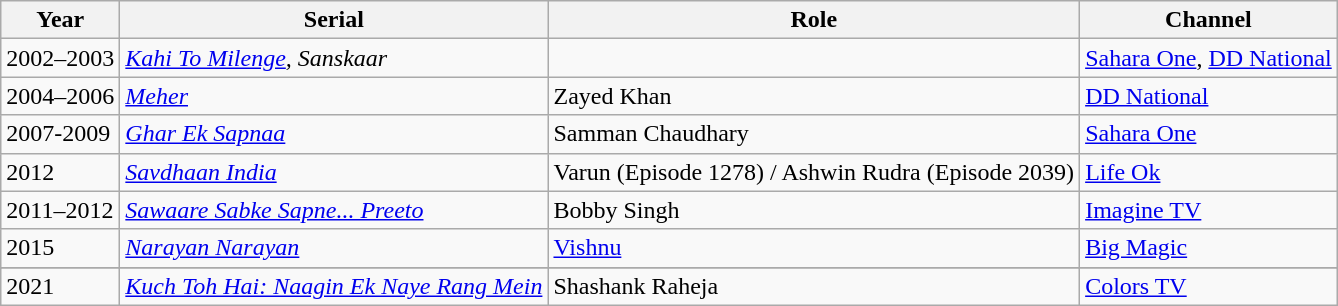<table class="wikitable sortable">
<tr>
<th>Year</th>
<th>Serial</th>
<th>Role</th>
<th>Channel</th>
</tr>
<tr>
<td>2002–2003</td>
<td><em><a href='#'>Kahi To Milenge</a>,  Sanskaar</em></td>
<td></td>
<td><a href='#'>Sahara One</a>, <a href='#'>DD National</a></td>
</tr>
<tr>
<td>2004–2006</td>
<td><em><a href='#'>Meher</a></em></td>
<td>Zayed Khan</td>
<td><a href='#'>DD National</a></td>
</tr>
<tr>
<td>2007-2009</td>
<td><em><a href='#'>Ghar Ek Sapnaa</a></em></td>
<td>Samman Chaudhary</td>
<td><a href='#'>Sahara One</a></td>
</tr>
<tr>
<td>2012</td>
<td><em><a href='#'>Savdhaan India</a></em></td>
<td>Varun (Episode 1278) / Ashwin Rudra (Episode 2039)</td>
<td><a href='#'>Life Ok</a></td>
</tr>
<tr>
<td>2011–2012</td>
<td><em><a href='#'>Sawaare Sabke Sapne... Preeto</a></em></td>
<td>Bobby Singh</td>
<td><a href='#'>Imagine TV</a></td>
</tr>
<tr>
<td>2015</td>
<td><em><a href='#'>Narayan Narayan</a></em></td>
<td><a href='#'>Vishnu</a></td>
<td><a href='#'>Big Magic</a></td>
</tr>
<tr>
</tr>
<tr>
<td>2021</td>
<td><em><a href='#'>Kuch Toh Hai: Naagin Ek Naye Rang Mein</a></em></td>
<td>Shashank Raheja</td>
<td><a href='#'>Colors TV</a></td>
</tr>
</table>
